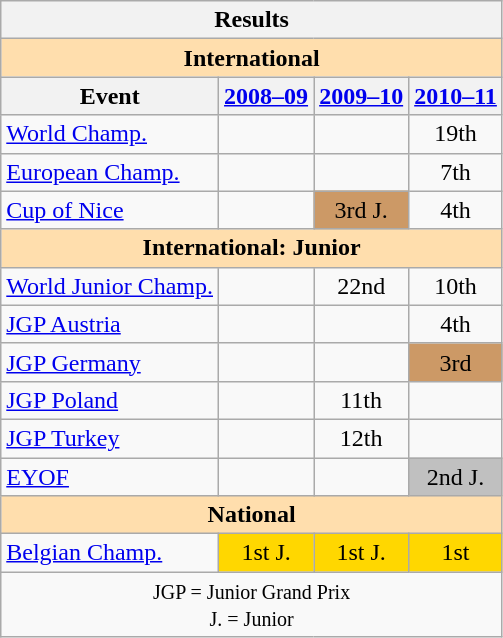<table class="wikitable" style="text-align:center">
<tr>
<th colspan="4" align="center"><strong>Results</strong></th>
</tr>
<tr>
<th colspan="4" style="background-color: #ffdead; " align="center"><strong>International</strong></th>
</tr>
<tr>
<th>Event</th>
<th><a href='#'>2008–09</a></th>
<th><a href='#'>2009–10</a></th>
<th><a href='#'>2010–11</a></th>
</tr>
<tr>
<td align=left><a href='#'>World Champ.</a></td>
<td></td>
<td></td>
<td>19th</td>
</tr>
<tr>
<td align=left><a href='#'>European Champ.</a></td>
<td></td>
<td></td>
<td>7th</td>
</tr>
<tr>
<td align=left><a href='#'>Cup of Nice</a></td>
<td></td>
<td bgcolor=cc9966>3rd J.</td>
<td>4th</td>
</tr>
<tr>
<th colspan="4" style="background-color: #ffdead; " align="center"><strong>International: Junior</strong></th>
</tr>
<tr>
<td align=left><a href='#'>World Junior Champ.</a></td>
<td></td>
<td>22nd</td>
<td>10th</td>
</tr>
<tr>
<td align=left><a href='#'>JGP Austria</a></td>
<td></td>
<td></td>
<td>4th</td>
</tr>
<tr>
<td align=left><a href='#'>JGP Germany</a></td>
<td></td>
<td></td>
<td bgcolor=cc9966>3rd</td>
</tr>
<tr>
<td align=left><a href='#'>JGP Poland</a></td>
<td></td>
<td>11th</td>
<td></td>
</tr>
<tr>
<td align=left><a href='#'>JGP Turkey</a></td>
<td></td>
<td>12th</td>
<td></td>
</tr>
<tr>
<td align=left><a href='#'>EYOF</a></td>
<td></td>
<td></td>
<td bgcolor=silver>2nd J.</td>
</tr>
<tr>
<th colspan="4" style="background-color: #ffdead; " align="center"><strong>National</strong></th>
</tr>
<tr>
<td align="left"><a href='#'>Belgian Champ.</a></td>
<td bgcolor="gold">1st J.</td>
<td bgcolor="gold">1st J.</td>
<td bgcolor="gold">1st</td>
</tr>
<tr>
<td colspan="4" align="center"><small> JGP = Junior Grand Prix <br> J. = Junior </small></td>
</tr>
</table>
